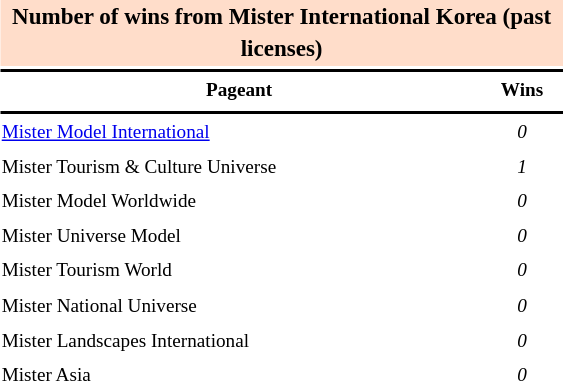<table class="toccolours" style="width: 30em; float:right; margin-left:1em; font-size:80%; line-height:1.5em; width:30%;">
<tr>
<th colspan="2" align="center" style="background:#FFDDCA;"><big>Number of wins from Mister International Korea (past licenses)</big></th>
</tr>
<tr>
<td colspan="2" style="background:black"></td>
</tr>
<tr>
<th scope="col">Pageant</th>
<th scope="col">Wins</th>
</tr>
<tr>
<td colspan="2" style="background:black"></td>
</tr>
<tr>
<td align="left"><a href='#'>Mister Model International</a></td>
<td align="center"><em>0</em></td>
</tr>
<tr>
<td align="left">Mister Tourism & Culture Universe</td>
<td align="center"><em>1</em></td>
</tr>
<tr>
<td align="left">Mister Model Worldwide</td>
<td align="center"><em>0</em></td>
</tr>
<tr>
<td align="left">Mister Universe Model</td>
<td align="center"><em>0</em></td>
</tr>
<tr>
<td align="left">Mister Tourism World</td>
<td align="center"><em>0</em></td>
</tr>
<tr>
<td align="left">Mister National Universe</td>
<td align="center"><em>0</em></td>
</tr>
<tr>
<td align="left">Mister Landscapes International</td>
<td align="center"><em>0</em></td>
</tr>
<tr>
<td align="left">Mister Asia</td>
<td align="center"><em>0</em></td>
</tr>
<tr>
</tr>
</table>
